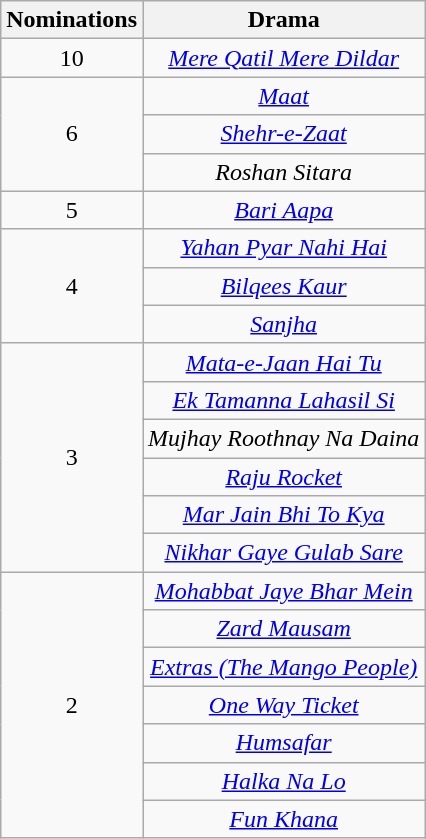<table class="wikitable sortable" style="text-align:center">
<tr>
<th scope="col">Nominations</th>
<th scope="col">Drama</th>
</tr>
<tr>
<td>10</td>
<td><em><a href='#'>Mere Qatil Mere Dildar</a></em></td>
</tr>
<tr>
<td rowspan=3 style="text-align:center">6</td>
<td><em><a href='#'>Maat</a></em></td>
</tr>
<tr>
<td><em><a href='#'>Shehr-e-Zaat</a></em></td>
</tr>
<tr>
<td><em>Roshan Sitara</em></td>
</tr>
<tr>
<td>5</td>
<td><em><a href='#'>Bari Aapa</a></em></td>
</tr>
<tr>
<td rowspan=3>4</td>
<td><em><a href='#'>Yahan Pyar Nahi Hai</a></em></td>
</tr>
<tr>
<td><em><a href='#'>Bilqees Kaur</a></em></td>
</tr>
<tr>
<td><em><a href='#'>Sanjha</a></em></td>
</tr>
<tr>
<td rowspan=6>3</td>
<td><em><a href='#'>Mata-e-Jaan Hai Tu</a></em></td>
</tr>
<tr>
<td><em><a href='#'>Ek Tamanna Lahasil Si</a></em></td>
</tr>
<tr>
<td><em>Mujhay Roothnay Na Daina</em></td>
</tr>
<tr>
<td><em><a href='#'>Raju Rocket</a></em></td>
</tr>
<tr>
<td><em><a href='#'>Mar Jain Bhi To Kya</a></em></td>
</tr>
<tr>
<td><em><a href='#'>Nikhar Gaye Gulab Sare</a></em></td>
</tr>
<tr>
<td rowspan=7>2</td>
<td><em><a href='#'>Mohabbat Jaye Bhar Mein</a></em></td>
</tr>
<tr>
<td><em><a href='#'>Zard Mausam</a></em></td>
</tr>
<tr>
<td><em><a href='#'>Extras (The Mango People)</a></em></td>
</tr>
<tr>
<td><em><a href='#'>One Way Ticket</a></em></td>
</tr>
<tr>
<td><em><a href='#'>Humsafar</a></em></td>
</tr>
<tr>
<td><em><a href='#'>Halka Na Lo</a></em></td>
</tr>
<tr>
<td><em><a href='#'>Fun Khana</a></em></td>
</tr>
</table>
